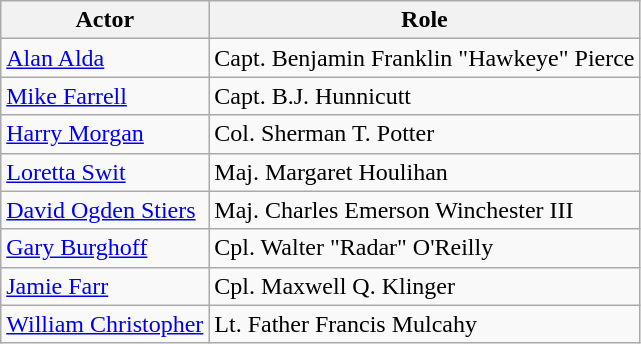<table class="wikitable">
<tr>
<th>Actor</th>
<th>Role</th>
</tr>
<tr>
<td><a href='#'>Alan Alda</a></td>
<td>Capt. Benjamin Franklin "Hawkeye" Pierce</td>
</tr>
<tr>
<td><a href='#'>Mike Farrell</a></td>
<td>Capt. B.J. Hunnicutt</td>
</tr>
<tr>
<td><a href='#'>Harry Morgan</a></td>
<td>Col. Sherman T. Potter</td>
</tr>
<tr>
<td><a href='#'>Loretta Swit</a></td>
<td>Maj. Margaret Houlihan</td>
</tr>
<tr>
<td><a href='#'>David Ogden Stiers</a></td>
<td>Maj. Charles Emerson Winchester III</td>
</tr>
<tr>
<td><a href='#'>Gary Burghoff</a></td>
<td>Cpl. Walter "Radar" O'Reilly</td>
</tr>
<tr>
<td><a href='#'>Jamie Farr</a></td>
<td>Cpl. Maxwell Q. Klinger</td>
</tr>
<tr>
<td><a href='#'>William Christopher</a></td>
<td>Lt. Father Francis Mulcahy</td>
</tr>
</table>
